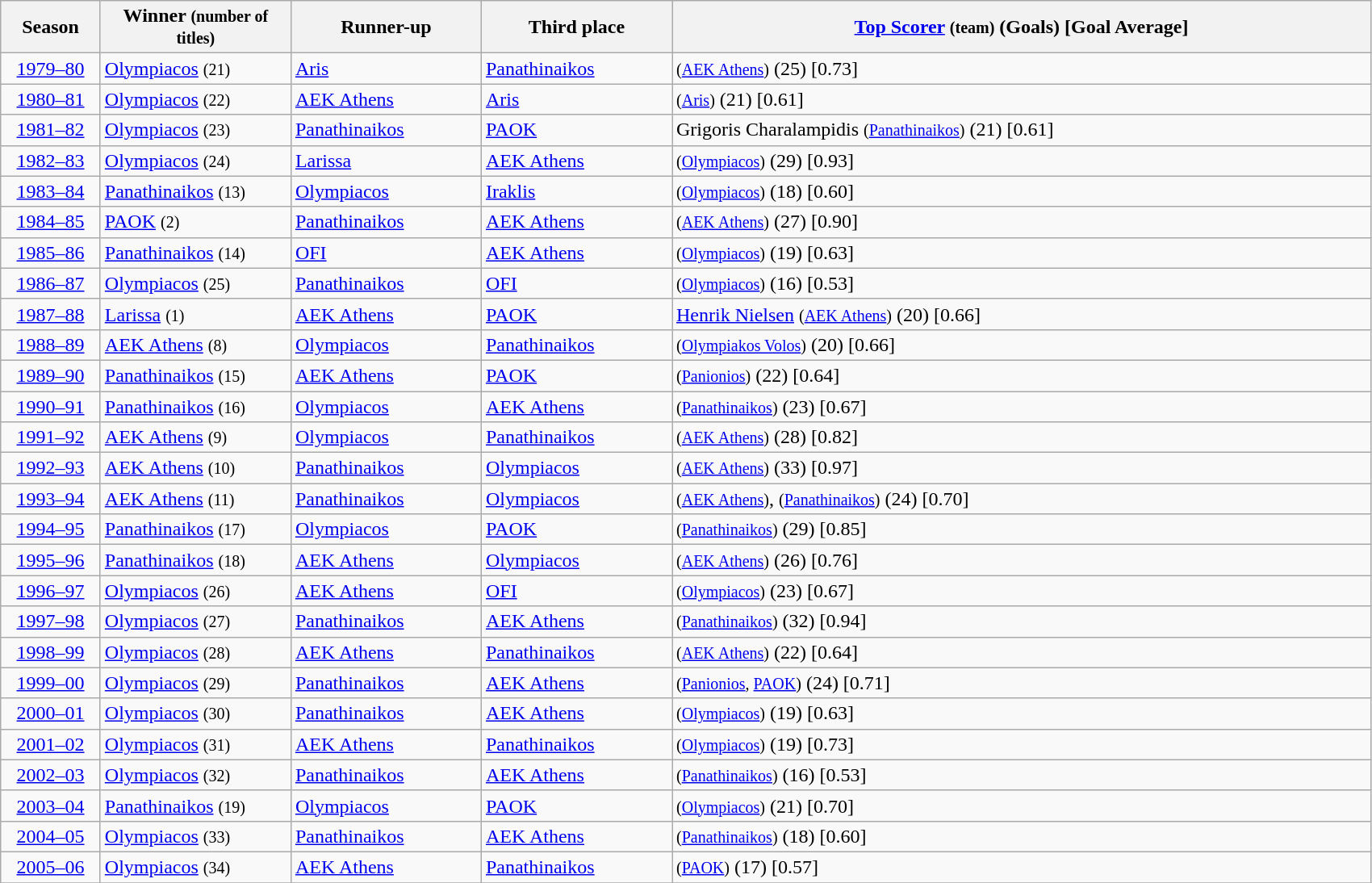<table class="wikitable">
<tr>
<th width=75px>Season </th>
<th width=150px>Winner <small>(number of titles)</small></th>
<th width=150px>Runner-up</th>
<th width=150px>Third place</th>
<th width=570px><a href='#'>Top Scorer</a> <small>(team)</small> (Goals) [Goal Average]</th>
</tr>
<tr>
<td align=center><a href='#'>1979–80</a></td>
<td><a href='#'>Olympiacos</a> <small>(21)</small></td>
<td><a href='#'>Aris</a></td>
<td><a href='#'>Panathinaikos</a></td>
<td>  <small>(<a href='#'>AEK Athens</a>)</small> (25) [0.73]</td>
</tr>
<tr>
<td align=center><a href='#'>1980–81</a></td>
<td><a href='#'>Olympiacos</a> <small>(22)</small></td>
<td><a href='#'>AEK Athens</a></td>
<td><a href='#'>Aris</a></td>
<td>  <small>(<a href='#'>Aris</a>)</small> (21) [0.61]</td>
</tr>
<tr>
<td align=center><a href='#'>1981–82</a></td>
<td><a href='#'>Olympiacos</a> <small>(23)</small></td>
<td><a href='#'>Panathinaikos</a></td>
<td><a href='#'>PAOK</a></td>
<td> Grigoris Charalampidis <small>(<a href='#'>Panathinaikos</a>)</small> (21) [0.61]</td>
</tr>
<tr>
<td align=center><a href='#'>1982–83</a></td>
<td><a href='#'>Olympiacos</a> <small>(24)</small></td>
<td><a href='#'>Larissa</a></td>
<td><a href='#'>AEK Athens</a></td>
<td>  <small>(<a href='#'>Olympiacos</a>)</small> (29) [0.93]</td>
</tr>
<tr>
<td align=center><a href='#'>1983–84</a></td>
<td><a href='#'>Panathinaikos</a> <small>(13)</small></td>
<td><a href='#'>Olympiacos</a></td>
<td><a href='#'>Iraklis</a></td>
<td>  <small>(<a href='#'>Olympiacos</a>)</small> (18) [0.60]</td>
</tr>
<tr>
<td align=center><a href='#'>1984–85</a></td>
<td><a href='#'>PAOK</a> <small>(2)</small></td>
<td><a href='#'>Panathinaikos</a></td>
<td><a href='#'>AEK Athens</a></td>
<td>  <small>(<a href='#'>AEK Athens</a>)</small> (27) [0.90]</td>
</tr>
<tr>
<td align=center><a href='#'>1985–86</a></td>
<td><a href='#'>Panathinaikos</a> <small>(14)</small></td>
<td><a href='#'>OFI</a></td>
<td><a href='#'>AEK Athens</a></td>
<td>  <small>(<a href='#'>Olympiacos</a>)</small> (19) [0.63]</td>
</tr>
<tr>
<td align=center><a href='#'>1986–87</a></td>
<td><a href='#'>Olympiacos</a> <small>(25)</small></td>
<td><a href='#'>Panathinaikos</a></td>
<td><a href='#'>OFI</a></td>
<td>  <small>(<a href='#'>Olympiacos</a>)</small> (16) [0.53]</td>
</tr>
<tr>
<td align=center><a href='#'>1987–88</a></td>
<td><a href='#'>Larissa</a> <small>(1)</small></td>
<td><a href='#'>AEK Athens</a></td>
<td><a href='#'>PAOK</a></td>
<td> <a href='#'>Henrik Nielsen</a> <small>(<a href='#'>AEK Athens</a>)</small> (20) [0.66]</td>
</tr>
<tr>
<td align=center><a href='#'>1988–89</a></td>
<td><a href='#'>AEK Athens</a> <small>(8)</small></td>
<td><a href='#'>Olympiacos</a></td>
<td><a href='#'>Panathinaikos</a></td>
<td>  <small>(<a href='#'>Olympiakos Volos</a>)</small> (20) [0.66]</td>
</tr>
<tr>
<td align=center><a href='#'>1989–90</a></td>
<td><a href='#'>Panathinaikos</a> <small>(15)</small></td>
<td><a href='#'>AEK Athens</a></td>
<td><a href='#'>PAOK</a></td>
<td>  <small>(<a href='#'>Panionios</a>)</small> (22) [0.64]</td>
</tr>
<tr>
<td align=center><a href='#'>1990–91</a></td>
<td><a href='#'>Panathinaikos</a> <small>(16)</small></td>
<td><a href='#'>Olympiacos</a></td>
<td><a href='#'>AEK Athens</a></td>
<td>  <small>(<a href='#'>Panathinaikos</a>)</small> (23) [0.67]</td>
</tr>
<tr>
<td align=center><a href='#'>1991–92</a></td>
<td><a href='#'>AEK Athens</a> <small>(9)</small></td>
<td><a href='#'>Olympiacos</a></td>
<td><a href='#'>Panathinaikos</a></td>
<td>  <small>(<a href='#'>AEK Athens</a>)</small> (28) [0.82]</td>
</tr>
<tr>
<td align=center><a href='#'>1992–93</a></td>
<td><a href='#'>AEK Athens</a> <small>(10)</small></td>
<td><a href='#'>Panathinaikos</a></td>
<td><a href='#'>Olympiacos</a></td>
<td>  <small>(<a href='#'>AEK Athens</a>)</small> (33) [0.97]</td>
</tr>
<tr>
<td align=center><a href='#'>1993–94</a></td>
<td><a href='#'>AEK Athens</a> <small>(11)</small></td>
<td><a href='#'>Panathinaikos</a></td>
<td><a href='#'>Olympiacos</a></td>
<td>  <small>(<a href='#'>AEK Athens</a>)</small>,   <small>(<a href='#'>Panathinaikos</a>)</small> (24) [0.70]</td>
</tr>
<tr>
<td align=center><a href='#'>1994–95</a></td>
<td><a href='#'>Panathinaikos</a> <small>(17)</small></td>
<td><a href='#'>Olympiacos</a></td>
<td><a href='#'>PAOK</a></td>
<td>  <small>(<a href='#'>Panathinaikos</a>)</small> (29) [0.85]</td>
</tr>
<tr>
<td align=center><a href='#'>1995–96</a></td>
<td><a href='#'>Panathinaikos</a> <small>(18)</small></td>
<td><a href='#'>AEK Athens</a></td>
<td><a href='#'>Olympiacos</a></td>
<td>  <small>(<a href='#'>AEK Athens</a>)</small> (26) [0.76]</td>
</tr>
<tr>
<td align=center><a href='#'>1996–97</a></td>
<td><a href='#'>Olympiacos</a> <small>(26)</small></td>
<td><a href='#'>AEK Athens</a></td>
<td><a href='#'>OFI</a></td>
<td>  <small>(<a href='#'>Olympiacos</a>)</small> (23) [0.67]</td>
</tr>
<tr>
<td align=center><a href='#'>1997–98</a></td>
<td><a href='#'>Olympiacos</a> <small>(27)</small></td>
<td><a href='#'>Panathinaikos</a></td>
<td><a href='#'>AEK Athens</a></td>
<td>  <small>(<a href='#'>Panathinaikos</a>)</small> (32) [0.94]</td>
</tr>
<tr>
<td align=center><a href='#'>1998–99</a></td>
<td><a href='#'>Olympiacos</a> <small>(28)</small></td>
<td><a href='#'>AEK Athens</a></td>
<td><a href='#'>Panathinaikos</a></td>
<td>  <small>(<a href='#'>AEK Athens</a>)</small> (22) [0.64]</td>
</tr>
<tr>
<td align=center><a href='#'>1999–00</a></td>
<td><a href='#'>Olympiacos</a> <small>(29)</small></td>
<td><a href='#'>Panathinaikos</a></td>
<td><a href='#'>AEK Athens</a></td>
<td>  <small>(<a href='#'>Panionios</a>, <a href='#'>PAOK</a>)</small> (24) [0.71]</td>
</tr>
<tr>
<td align=center><a href='#'>2000–01</a></td>
<td><a href='#'>Olympiacos</a> <small>(30)</small></td>
<td><a href='#'>Panathinaikos</a></td>
<td><a href='#'>AEK Athens</a></td>
<td>  <small>(<a href='#'>Olympiacos</a>)</small> (19) [0.63]</td>
</tr>
<tr>
<td align=center><a href='#'>2001–02</a></td>
<td><a href='#'>Olympiacos</a> <small>(31)</small></td>
<td><a href='#'>AEK Athens</a></td>
<td><a href='#'>Panathinaikos</a></td>
<td>  <small>(<a href='#'>Olympiacos</a>)</small> (19) [0.73]</td>
</tr>
<tr>
<td align=center><a href='#'>2002–03</a></td>
<td><a href='#'>Olympiacos</a> <small>(32)</small></td>
<td><a href='#'>Panathinaikos</a></td>
<td><a href='#'>AEK Athens</a></td>
<td>  <small>(<a href='#'>Panathinaikos</a>)</small> (16) [0.53]</td>
</tr>
<tr>
<td align=center><a href='#'>2003–04</a></td>
<td><a href='#'>Panathinaikos</a> <small>(19)</small></td>
<td><a href='#'>Olympiacos</a></td>
<td><a href='#'>PAOK</a></td>
<td>  <small>(<a href='#'>Olympiacos</a>)</small> (21) [0.70]</td>
</tr>
<tr>
<td align=center><a href='#'>2004–05</a></td>
<td><a href='#'>Olympiacos</a> <small>(33)</small></td>
<td><a href='#'>Panathinaikos</a></td>
<td><a href='#'>AEK Athens</a></td>
<td>  <small>(<a href='#'>Panathinaikos</a>)</small> (18) [0.60]</td>
</tr>
<tr>
<td align=center><a href='#'>2005–06</a></td>
<td><a href='#'>Olympiacos</a> <small>(34)</small></td>
<td><a href='#'>AEK Athens</a></td>
<td><a href='#'>Panathinaikos</a></td>
<td>  <small>(<a href='#'>PAOK</a>)</small> (17) [0.57]</td>
</tr>
<tr>
</tr>
</table>
